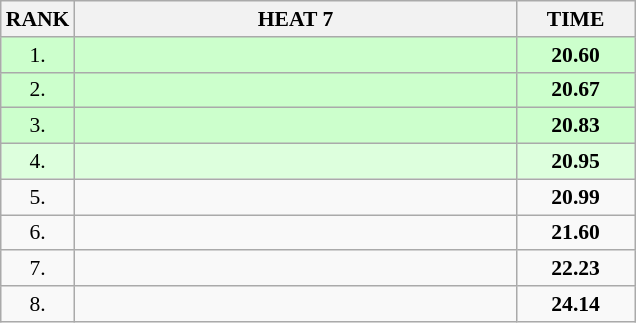<table class="wikitable" style="border-collapse: collapse; font-size: 90%;">
<tr>
<th>RANK</th>
<th style="width: 20em">HEAT 7</th>
<th style="width: 5em">TIME</th>
</tr>
<tr style="background:#ccffcc;">
<td align="center">1.</td>
<td></td>
<td align="center"><strong>20.60</strong></td>
</tr>
<tr style="background:#ccffcc;">
<td align="center">2.</td>
<td></td>
<td align="center"><strong>20.67</strong></td>
</tr>
<tr style="background:#ccffcc;">
<td align="center">3.</td>
<td></td>
<td align="center"><strong>20.83</strong></td>
</tr>
<tr style="background:#ddffdd;">
<td align="center">4.</td>
<td></td>
<td align="center"><strong>20.95</strong></td>
</tr>
<tr>
<td align="center">5.</td>
<td></td>
<td align="center"><strong>20.99</strong></td>
</tr>
<tr>
<td align="center">6.</td>
<td></td>
<td align="center"><strong>21.60</strong></td>
</tr>
<tr>
<td align="center">7.</td>
<td></td>
<td align="center"><strong>22.23</strong></td>
</tr>
<tr>
<td align="center">8.</td>
<td></td>
<td align="center"><strong>24.14</strong></td>
</tr>
</table>
